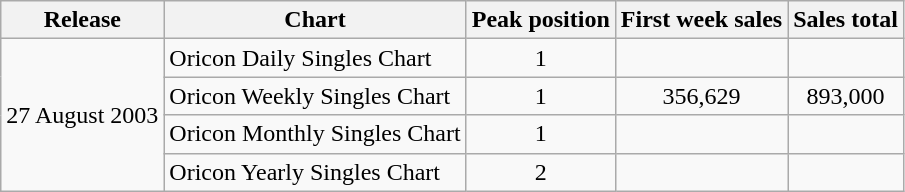<table class="wikitable">
<tr>
<th>Release</th>
<th>Chart</th>
<th>Peak position</th>
<th>First week sales</th>
<th>Sales total</th>
</tr>
<tr>
<td rowspan="4">27 August 2003</td>
<td>Oricon Daily Singles Chart</td>
<td align="center">1</td>
<td></td>
<td></td>
</tr>
<tr>
<td>Oricon Weekly Singles Chart</td>
<td align="center">1</td>
<td align="center">356,629</td>
<td align="center">893,000</td>
</tr>
<tr>
<td>Oricon Monthly Singles Chart</td>
<td align="center">1</td>
<td></td>
<td></td>
</tr>
<tr>
<td>Oricon Yearly Singles Chart</td>
<td align="center">2</td>
<td></td>
<td></td>
</tr>
</table>
